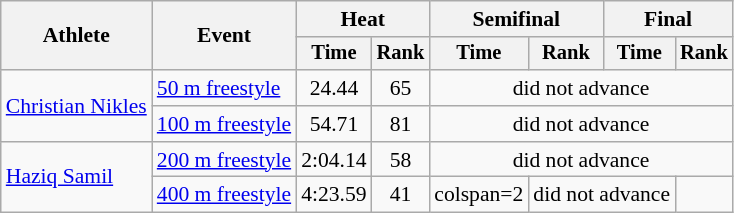<table class="wikitable" style="text-align:center; font-size:90%">
<tr>
<th rowspan="2">Athlete</th>
<th rowspan="2">Event</th>
<th colspan="2">Heat</th>
<th colspan="2">Semifinal</th>
<th colspan="2">Final</th>
</tr>
<tr style="font-size:95%">
<th>Time</th>
<th>Rank</th>
<th>Time</th>
<th>Rank</th>
<th>Time</th>
<th>Rank</th>
</tr>
<tr>
<td align=left rowspan=2><a href='#'>Christian Nikles</a></td>
<td align=left><a href='#'>50 m freestyle</a></td>
<td>24.44</td>
<td>65</td>
<td colspan=4>did not advance</td>
</tr>
<tr>
<td align=left><a href='#'>100 m freestyle</a></td>
<td>54.71</td>
<td>81</td>
<td colspan=4>did not advance</td>
</tr>
<tr>
<td align=left rowspan=2><a href='#'>Haziq Samil</a></td>
<td align=left><a href='#'>200 m freestyle</a></td>
<td>2:04.14</td>
<td>58</td>
<td colspan=4>did not advance</td>
</tr>
<tr>
<td align=left><a href='#'>400 m freestyle</a></td>
<td>4:23.59</td>
<td>41</td>
<td>colspan=2 </td>
<td colspan=2>did not advance</td>
</tr>
</table>
